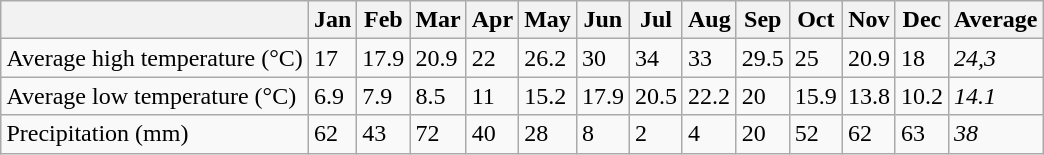<table class= wikitable style="margin:1em auto;">
<tr>
<th></th>
<th>Jan</th>
<th>Feb</th>
<th>Mar</th>
<th>Apr</th>
<th>May</th>
<th>Jun</th>
<th>Jul</th>
<th>Aug</th>
<th>Sep</th>
<th>Oct</th>
<th>Nov</th>
<th>Dec</th>
<th>Average</th>
</tr>
<tr>
<td>Average high temperature (°C)</td>
<td>17</td>
<td>17.9</td>
<td>20.9</td>
<td>22</td>
<td>26.2</td>
<td>30</td>
<td>34</td>
<td>33</td>
<td>29.5</td>
<td>25</td>
<td>20.9</td>
<td>18</td>
<td><em>24,3</em></td>
</tr>
<tr>
<td>Average low temperature (°C)</td>
<td>6.9</td>
<td>7.9</td>
<td>8.5</td>
<td>11</td>
<td>15.2</td>
<td>17.9</td>
<td>20.5</td>
<td>22.2</td>
<td>20</td>
<td>15.9</td>
<td>13.8</td>
<td>10.2</td>
<td><em>14.1</em></td>
</tr>
<tr>
<td>Precipitation (mm)</td>
<td>62</td>
<td>43</td>
<td>72</td>
<td>40</td>
<td>28</td>
<td>8</td>
<td>2</td>
<td>4</td>
<td>20</td>
<td>52</td>
<td>62</td>
<td>63</td>
<td><em>38</em></td>
</tr>
</table>
